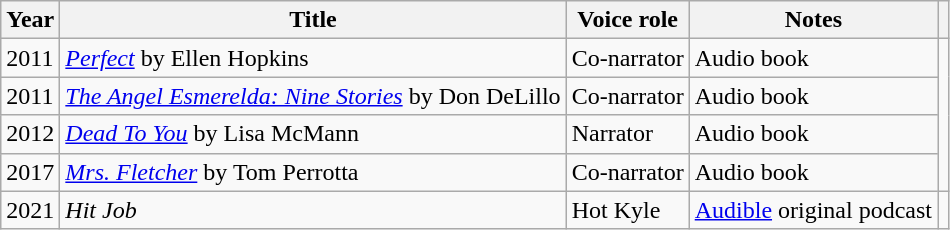<table class="wikitable sortable">
<tr>
<th>Year</th>
<th>Title</th>
<th>Voice role</th>
<th class="unsortable">Notes</th>
<th class="unsortable"></th>
</tr>
<tr>
<td>2011</td>
<td><em><a href='#'>Perfect</a></em> by Ellen Hopkins</td>
<td>Co-narrator</td>
<td>Audio book</td>
<td rowspan="4"></td>
</tr>
<tr>
<td>2011</td>
<td><em><a href='#'>The Angel Esmerelda: Nine Stories</a></em> by Don DeLillo</td>
<td>Co-narrator</td>
<td>Audio book</td>
</tr>
<tr>
<td>2012</td>
<td><em><a href='#'>Dead To You</a></em> by Lisa McMann</td>
<td>Narrator</td>
<td>Audio book</td>
</tr>
<tr>
<td>2017</td>
<td><em><a href='#'>Mrs. Fletcher</a></em> by Tom Perrotta</td>
<td>Co-narrator</td>
<td>Audio book</td>
</tr>
<tr>
<td>2021</td>
<td><em>Hit Job</em></td>
<td>Hot Kyle</td>
<td><a href='#'>Audible</a> original podcast</td>
<td></td>
</tr>
</table>
